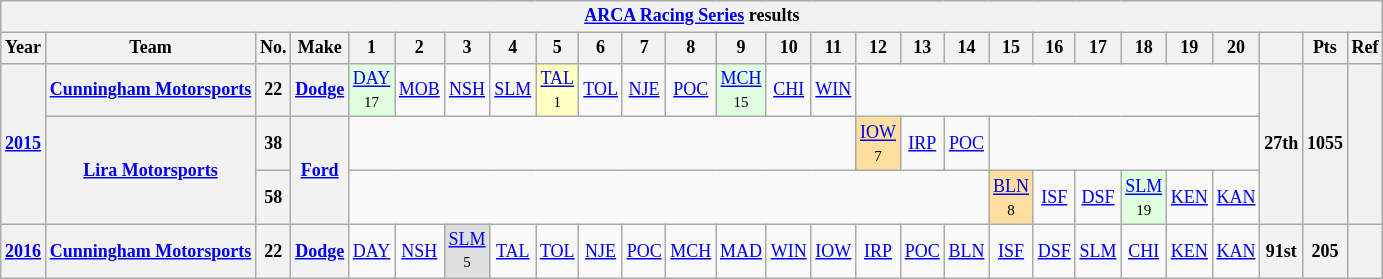<table class="wikitable" style="text-align:center; font-size:75%">
<tr>
<th colspan=45><a href='#'>ARCA Racing Series</a> results</th>
</tr>
<tr>
<th>Year</th>
<th>Team</th>
<th>No.</th>
<th>Make</th>
<th>1</th>
<th>2</th>
<th>3</th>
<th>4</th>
<th>5</th>
<th>6</th>
<th>7</th>
<th>8</th>
<th>9</th>
<th>10</th>
<th>11</th>
<th>12</th>
<th>13</th>
<th>14</th>
<th>15</th>
<th>16</th>
<th>17</th>
<th>18</th>
<th>19</th>
<th>20</th>
<th></th>
<th>Pts</th>
<th>Ref</th>
</tr>
<tr>
<th rowspan=3><a href='#'>2015</a></th>
<th><a href='#'>Cunningham Motorsports</a></th>
<th>22</th>
<th><a href='#'>Dodge</a></th>
<td style="background:#DFFFDF;"><a href='#'>DAY</a><br><small>17</small></td>
<td><a href='#'>MOB</a></td>
<td><a href='#'>NSH</a></td>
<td><a href='#'>SLM</a></td>
<td style="background:#FFFFBF;"><a href='#'>TAL</a><br><small>1</small></td>
<td><a href='#'>TOL</a></td>
<td><a href='#'>NJE</a></td>
<td><a href='#'>POC</a></td>
<td style="background:#DFFFDF;"><a href='#'>MCH</a><br><small>15</small></td>
<td><a href='#'>CHI</a></td>
<td><a href='#'>WIN</a></td>
<td colspan=9></td>
<th rowspan=3>27th</th>
<th rowspan=3>1055</th>
<th rowspan=3></th>
</tr>
<tr>
<th rowspan=2><a href='#'>Lira Motorsports</a></th>
<th>38</th>
<th rowspan=2><a href='#'>Ford</a></th>
<td colspan=11></td>
<td style="background:#FFDF9F;"><a href='#'>IOW</a><br><small>7</small></td>
<td><a href='#'>IRP</a></td>
<td><a href='#'>POC</a></td>
<td colspan=6></td>
</tr>
<tr>
<th>58</th>
<td colspan=14></td>
<td style="background:#FFDF9F;"><a href='#'>BLN</a><br><small>8</small></td>
<td><a href='#'>ISF</a></td>
<td><a href='#'>DSF</a></td>
<td style="background:#DFFFDF;"><a href='#'>SLM</a><br><small>19</small></td>
<td><a href='#'>KEN</a></td>
<td><a href='#'>KAN</a></td>
</tr>
<tr>
<th><a href='#'>2016</a></th>
<th><a href='#'>Cunningham Motorsports</a></th>
<th>22</th>
<th><a href='#'>Dodge</a></th>
<td><a href='#'>DAY</a></td>
<td><a href='#'>NSH</a></td>
<td style="background:#DFDFDF;"><a href='#'>SLM</a><br><small>5</small></td>
<td><a href='#'>TAL</a></td>
<td><a href='#'>TOL</a></td>
<td><a href='#'>NJE</a></td>
<td><a href='#'>POC</a></td>
<td><a href='#'>MCH</a></td>
<td><a href='#'>MAD</a></td>
<td><a href='#'>WIN</a></td>
<td><a href='#'>IOW</a></td>
<td><a href='#'>IRP</a></td>
<td><a href='#'>POC</a></td>
<td><a href='#'>BLN</a></td>
<td><a href='#'>ISF</a></td>
<td><a href='#'>DSF</a></td>
<td><a href='#'>SLM</a></td>
<td><a href='#'>CHI</a></td>
<td><a href='#'>KEN</a></td>
<td><a href='#'>KAN</a></td>
<th>91st</th>
<th>205</th>
<th></th>
</tr>
</table>
